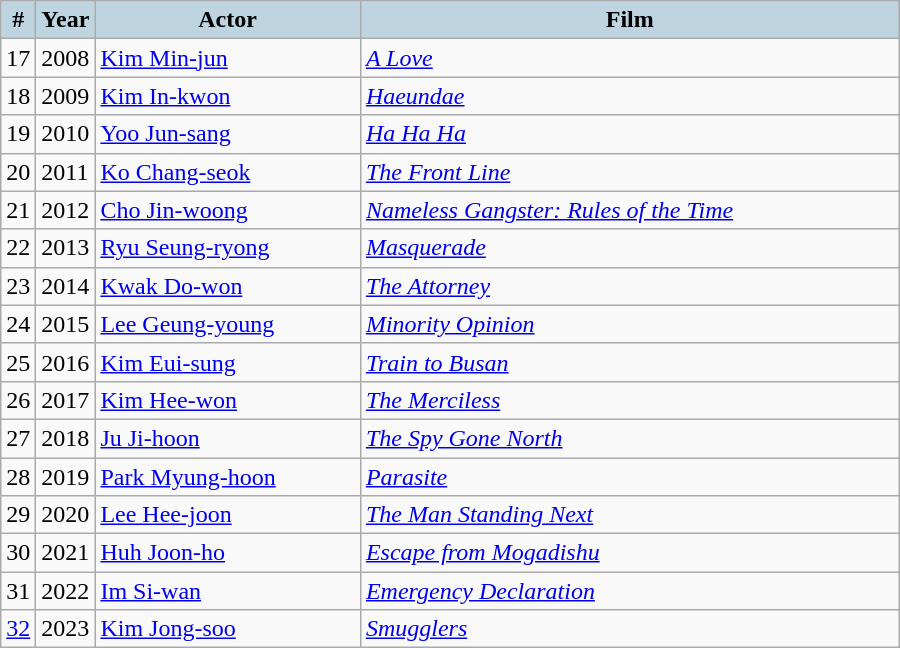<table class="wikitable" style="width:600px;">
<tr>
<th style="background:#BED5E1; width:10px;">#</th>
<th style="background:#BED5E1; width:10px;">Year</th>
<th style="background:#BED5E1;">Actor</th>
<th style="background:#BED5E1;">Film</th>
</tr>
<tr>
<td>17</td>
<td>2008</td>
<td><a href='#'>Kim Min-jun</a></td>
<td><em><a href='#'>A Love</a></em></td>
</tr>
<tr>
<td>18</td>
<td>2009</td>
<td><a href='#'>Kim In-kwon</a></td>
<td><em><a href='#'>Haeundae</a></em></td>
</tr>
<tr>
<td>19</td>
<td>2010</td>
<td><a href='#'>Yoo Jun-sang</a></td>
<td><em><a href='#'>Ha Ha Ha</a></em></td>
</tr>
<tr>
<td>20</td>
<td>2011</td>
<td><a href='#'>Ko Chang-seok</a></td>
<td><em><a href='#'>The Front Line</a></em></td>
</tr>
<tr>
<td>21</td>
<td>2012</td>
<td><a href='#'>Cho Jin-woong</a></td>
<td><em><a href='#'>Nameless Gangster: Rules of the Time</a></em></td>
</tr>
<tr>
<td>22</td>
<td>2013</td>
<td><a href='#'>Ryu Seung-ryong</a></td>
<td><em><a href='#'>Masquerade</a></em></td>
</tr>
<tr>
<td>23</td>
<td>2014</td>
<td><a href='#'>Kwak Do-won</a></td>
<td><em><a href='#'>The Attorney</a></em></td>
</tr>
<tr>
<td>24</td>
<td>2015</td>
<td><a href='#'>Lee Geung-young</a></td>
<td><em><a href='#'>Minority Opinion</a></em></td>
</tr>
<tr>
<td>25</td>
<td>2016</td>
<td><a href='#'>Kim Eui-sung</a></td>
<td><em><a href='#'>Train to Busan</a></em></td>
</tr>
<tr>
<td>26</td>
<td>2017</td>
<td><a href='#'>Kim Hee-won</a></td>
<td><em><a href='#'>The Merciless</a></em></td>
</tr>
<tr>
<td>27</td>
<td>2018</td>
<td><a href='#'>Ju Ji-hoon</a></td>
<td><em><a href='#'>The Spy Gone North</a></em></td>
</tr>
<tr>
<td>28</td>
<td>2019</td>
<td><a href='#'>Park Myung-hoon</a></td>
<td><em><a href='#'>Parasite</a></em></td>
</tr>
<tr>
<td>29</td>
<td>2020</td>
<td><a href='#'>Lee Hee-joon</a></td>
<td><em><a href='#'>The Man Standing Next</a></em></td>
</tr>
<tr>
<td>30</td>
<td>2021</td>
<td><a href='#'>Huh Joon-ho</a></td>
<td><em><a href='#'>Escape from Mogadishu</a></em></td>
</tr>
<tr>
<td>31</td>
<td>2022</td>
<td><a href='#'>Im Si-wan</a></td>
<td><em><a href='#'>Emergency Declaration</a></em></td>
</tr>
<tr>
<td><a href='#'>32</a></td>
<td>2023</td>
<td><a href='#'>Kim Jong-soo</a></td>
<td><em><a href='#'>Smugglers</a></em></td>
</tr>
</table>
